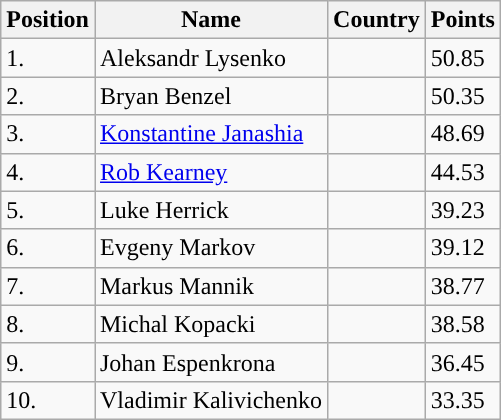<table class="wikitable sortable" style="display: inline-table">
<tr>
<th>Position</th>
<th>Name</th>
<th>Country</th>
<th>Points</th>
</tr>
<tr>
<td>1.</td>
<td>Aleksandr Lysenko</td>
<td></td>
<td>50.85</td>
</tr>
<tr>
<td>2.</td>
<td>Bryan Benzel</td>
<td></td>
<td>50.35</td>
</tr>
<tr>
<td>3.</td>
<td><a href='#'>Konstantine Janashia</a></td>
<td></td>
<td>48.69</td>
</tr>
<tr>
<td>4.</td>
<td><a href='#'>Rob Kearney</a></td>
<td></td>
<td>44.53</td>
</tr>
<tr>
<td>5.</td>
<td>Luke Herrick</td>
<td></td>
<td>39.23</td>
</tr>
<tr>
<td>6.</td>
<td>Evgeny Markov</td>
<td></td>
<td>39.12</td>
</tr>
<tr>
<td>7.</td>
<td>Markus Mannik</td>
<td></td>
<td>38.77</td>
</tr>
<tr>
<td>8.</td>
<td>Michal Kopacki</td>
<td></td>
<td>38.58</td>
</tr>
<tr>
<td>9.</td>
<td>Johan Espenkrona</td>
<td></td>
<td>36.45</td>
</tr>
<tr>
<td>10.</td>
<td>Vladimir Kalivichenko</td>
<td></td>
<td>33.35</td>
</tr>
</table>
